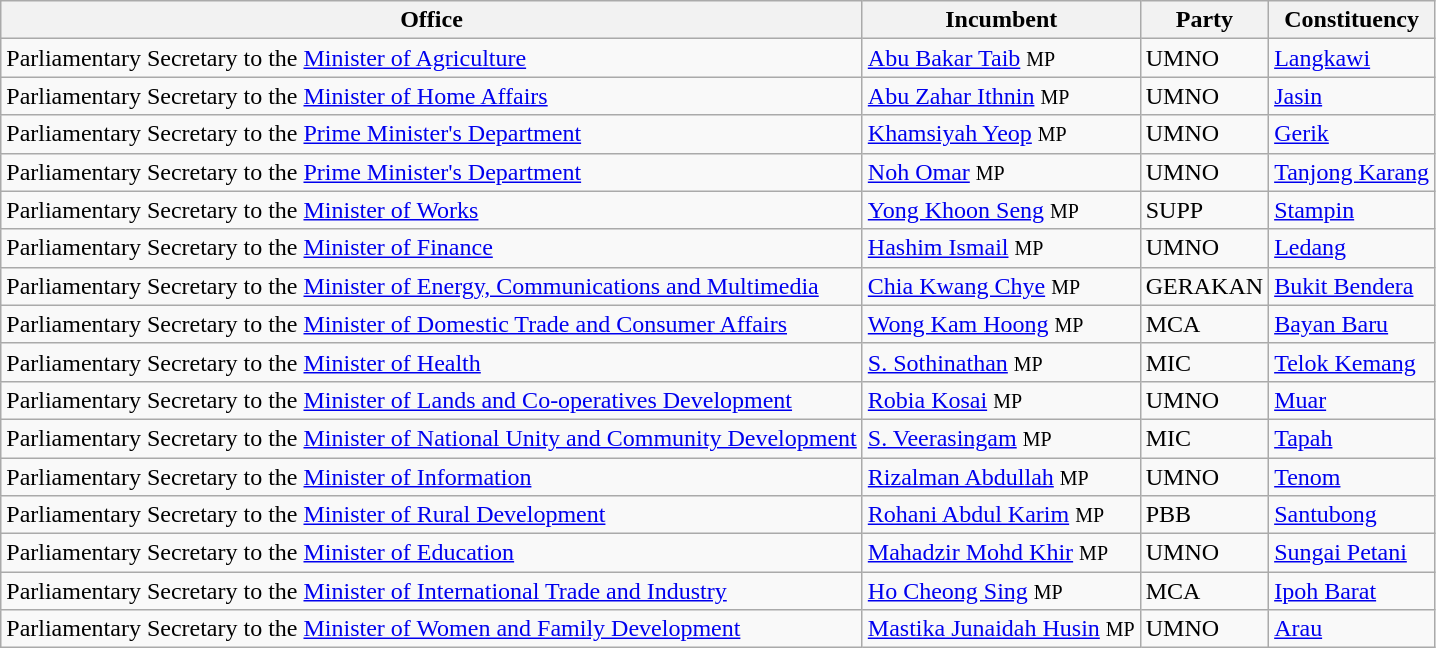<table class="sortable wikitable">
<tr>
<th>Office</th>
<th>Incumbent</th>
<th>Party</th>
<th>Constituency</th>
</tr>
<tr>
<td>Parliamentary Secretary to the <a href='#'>Minister of Agriculture</a></td>
<td><a href='#'>Abu Bakar Taib</a> <small>MP</small></td>
<td>UMNO</td>
<td><a href='#'>Langkawi</a></td>
</tr>
<tr>
<td>Parliamentary Secretary to the <a href='#'>Minister of Home Affairs</a></td>
<td><a href='#'>Abu Zahar Ithnin</a> <small>MP</small></td>
<td>UMNO</td>
<td><a href='#'>Jasin</a></td>
</tr>
<tr>
<td>Parliamentary Secretary to the <a href='#'>Prime Minister's Department</a></td>
<td><a href='#'>Khamsiyah Yeop</a> <small>MP</small></td>
<td>UMNO</td>
<td><a href='#'>Gerik</a></td>
</tr>
<tr>
<td>Parliamentary Secretary to the <a href='#'>Prime Minister's Department</a></td>
<td><a href='#'>Noh Omar</a> <small>MP</small></td>
<td>UMNO</td>
<td><a href='#'>Tanjong Karang</a></td>
</tr>
<tr>
<td>Parliamentary Secretary to the <a href='#'>Minister of Works</a></td>
<td><a href='#'>Yong Khoon Seng</a> <small>MP</small></td>
<td>SUPP</td>
<td><a href='#'>Stampin</a></td>
</tr>
<tr>
<td>Parliamentary Secretary to the <a href='#'>Minister of Finance</a></td>
<td><a href='#'>Hashim Ismail</a> <small>MP</small></td>
<td>UMNO</td>
<td><a href='#'>Ledang</a></td>
</tr>
<tr>
<td>Parliamentary Secretary to the <a href='#'>Minister of Energy, Communications and Multimedia</a></td>
<td><a href='#'>Chia Kwang Chye</a> <small>MP</small></td>
<td>GERAKAN</td>
<td><a href='#'>Bukit Bendera</a></td>
</tr>
<tr>
<td>Parliamentary Secretary to the <a href='#'>Minister of Domestic Trade and Consumer Affairs</a></td>
<td><a href='#'>Wong Kam Hoong</a> <small>MP</small></td>
<td>MCA</td>
<td><a href='#'>Bayan Baru</a></td>
</tr>
<tr>
<td>Parliamentary Secretary to the <a href='#'>Minister of Health</a></td>
<td><a href='#'>S. Sothinathan</a> <small>MP</small></td>
<td>MIC</td>
<td><a href='#'>Telok Kemang</a></td>
</tr>
<tr>
<td>Parliamentary Secretary to the <a href='#'>Minister of Lands and Co-operatives Development</a></td>
<td><a href='#'>Robia Kosai</a> <small>MP</small></td>
<td>UMNO</td>
<td><a href='#'>Muar</a></td>
</tr>
<tr>
<td>Parliamentary Secretary to the <a href='#'>Minister of National Unity and Community Development</a></td>
<td><a href='#'>S. Veerasingam</a> <small>MP</small></td>
<td>MIC</td>
<td><a href='#'>Tapah</a></td>
</tr>
<tr>
<td>Parliamentary Secretary to the <a href='#'>Minister of Information</a></td>
<td><a href='#'>Rizalman Abdullah</a> <small>MP</small></td>
<td>UMNO</td>
<td><a href='#'>Tenom</a></td>
</tr>
<tr>
<td>Parliamentary Secretary to the <a href='#'>Minister of Rural Development</a></td>
<td><a href='#'>Rohani Abdul Karim</a> <small>MP</small></td>
<td>PBB</td>
<td><a href='#'>Santubong</a></td>
</tr>
<tr>
<td>Parliamentary Secretary to the <a href='#'>Minister of Education</a></td>
<td><a href='#'>Mahadzir Mohd Khir</a> <small>MP</small></td>
<td>UMNO</td>
<td><a href='#'>Sungai Petani</a></td>
</tr>
<tr>
<td>Parliamentary Secretary to the <a href='#'>Minister of International Trade and Industry</a></td>
<td><a href='#'>Ho Cheong Sing</a> <small>MP</small></td>
<td>MCA</td>
<td><a href='#'>Ipoh Barat</a></td>
</tr>
<tr>
<td>Parliamentary Secretary to the <a href='#'>Minister of Women and Family Development</a></td>
<td><a href='#'>Mastika Junaidah Husin</a> <small>MP</small></td>
<td>UMNO</td>
<td><a href='#'>Arau</a></td>
</tr>
</table>
